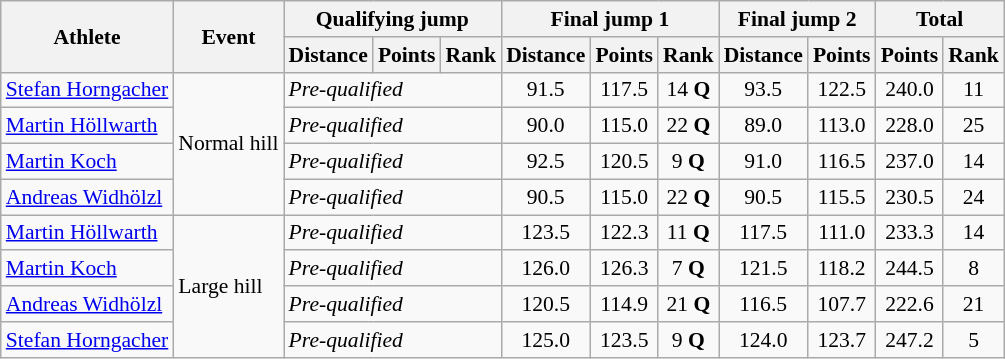<table class="wikitable" style="font-size:90%">
<tr>
<th rowspan="2">Athlete</th>
<th rowspan="2">Event</th>
<th colspan="3">Qualifying jump</th>
<th colspan="3">Final jump 1</th>
<th colspan="2">Final jump 2</th>
<th colspan="2">Total</th>
</tr>
<tr>
<th>Distance</th>
<th>Points</th>
<th>Rank</th>
<th>Distance</th>
<th>Points</th>
<th>Rank</th>
<th>Distance</th>
<th>Points</th>
<th>Points</th>
<th>Rank</th>
</tr>
<tr>
<td><a href='#'>Stefan Horngacher</a></td>
<td rowspan="4">Normal hill</td>
<td colspan="3"><em>Pre-qualified</em></td>
<td align="center">91.5</td>
<td align="center">117.5</td>
<td align="center">14 <strong>Q</strong></td>
<td align="center">93.5</td>
<td align="center">122.5</td>
<td align="center">240.0</td>
<td align="center">11</td>
</tr>
<tr>
<td><a href='#'>Martin Höllwarth</a></td>
<td colspan="3"><em>Pre-qualified</em></td>
<td align="center">90.0</td>
<td align="center">115.0</td>
<td align="center">22 <strong>Q</strong></td>
<td align="center">89.0</td>
<td align="center">113.0</td>
<td align="center">228.0</td>
<td align="center">25</td>
</tr>
<tr>
<td><a href='#'>Martin Koch</a></td>
<td colspan="3"><em>Pre-qualified</em></td>
<td align="center">92.5</td>
<td align="center">120.5</td>
<td align="center">9 <strong>Q</strong></td>
<td align="center">91.0</td>
<td align="center">116.5</td>
<td align="center">237.0</td>
<td align="center">14</td>
</tr>
<tr>
<td><a href='#'>Andreas Widhölzl</a></td>
<td colspan="3"><em>Pre-qualified</em></td>
<td align="center">90.5</td>
<td align="center">115.0</td>
<td align="center">22 <strong>Q</strong></td>
<td align="center">90.5</td>
<td align="center">115.5</td>
<td align="center">230.5</td>
<td align="center">24</td>
</tr>
<tr>
<td><a href='#'>Martin Höllwarth</a></td>
<td rowspan="4">Large hill</td>
<td colspan="3"><em>Pre-qualified</em></td>
<td align="center">123.5</td>
<td align="center">122.3</td>
<td align="center">11 <strong>Q</strong></td>
<td align="center">117.5</td>
<td align="center">111.0</td>
<td align="center">233.3</td>
<td align="center">14</td>
</tr>
<tr>
<td><a href='#'>Martin Koch</a></td>
<td colspan="3"><em>Pre-qualified</em></td>
<td align="center">126.0</td>
<td align="center">126.3</td>
<td align="center">7 <strong>Q</strong></td>
<td align="center">121.5</td>
<td align="center">118.2</td>
<td align="center">244.5</td>
<td align="center">8</td>
</tr>
<tr>
<td><a href='#'>Andreas Widhölzl</a></td>
<td colspan="3"><em>Pre-qualified</em></td>
<td align="center">120.5</td>
<td align="center">114.9</td>
<td align="center">21 <strong>Q</strong></td>
<td align="center">116.5</td>
<td align="center">107.7</td>
<td align="center">222.6</td>
<td align="center">21</td>
</tr>
<tr>
<td><a href='#'>Stefan Horngacher</a></td>
<td colspan="3"><em>Pre-qualified</em></td>
<td align="center">125.0</td>
<td align="center">123.5</td>
<td align="center">9 <strong>Q</strong></td>
<td align="center">124.0</td>
<td align="center">123.7</td>
<td align="center">247.2</td>
<td align="center">5</td>
</tr>
</table>
